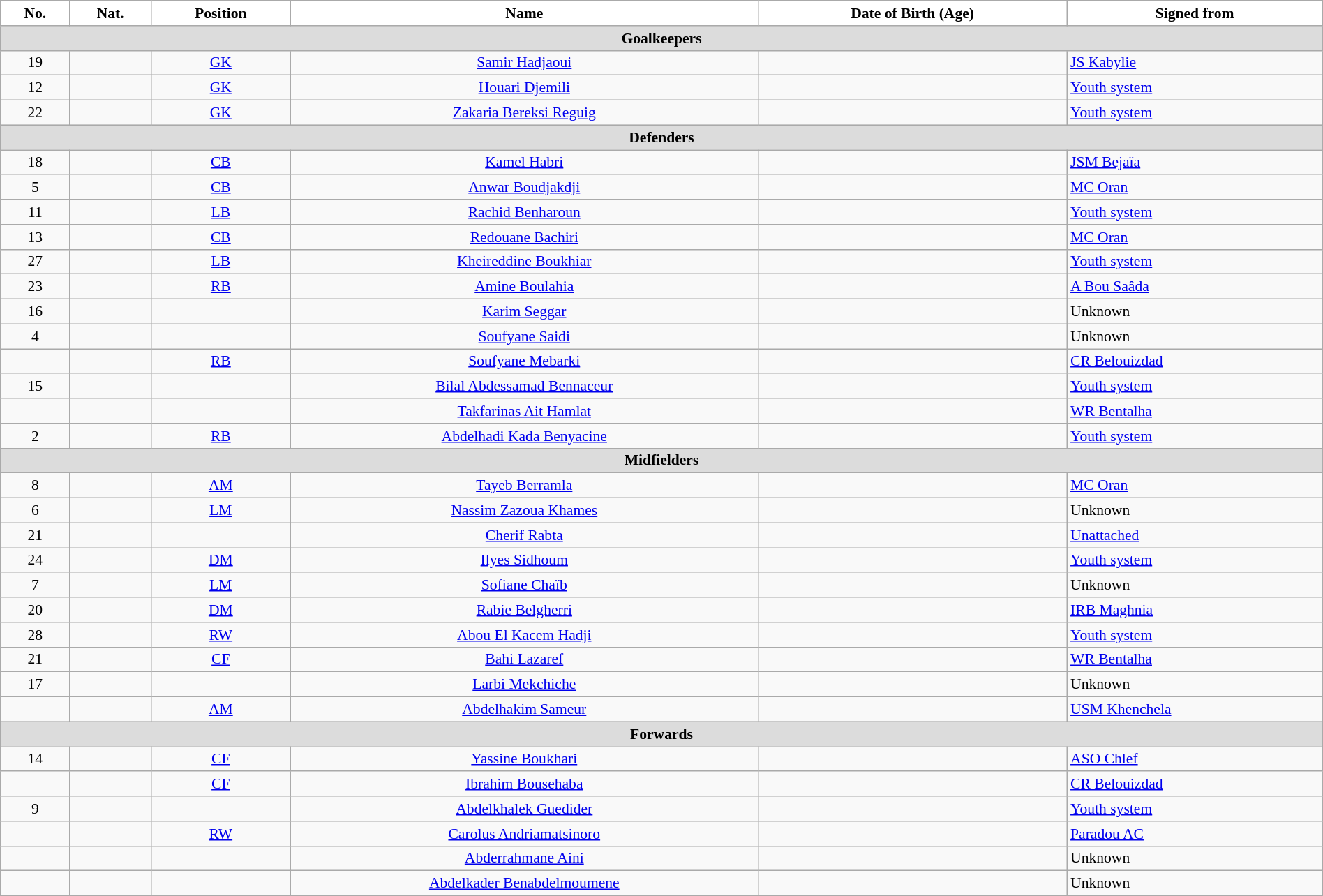<table class="wikitable" style="text-align:center; font-size:90%; width:100%">
<tr>
<th style="background:white; color:black; text-align:center;">No.</th>
<th style="background:white; color:black; text-align:center;">Nat.</th>
<th style="background:white; color:black; text-align:center;">Position</th>
<th style="background:white; color:black; text-align:center;">Name</th>
<th style="background:white; color:black; text-align:center;">Date of Birth (Age)</th>
<th style="background:white; color:black; text-align:center;">Signed from</th>
</tr>
<tr>
<th colspan=10 style="background:#DCDCDC; text-align:center;">Goalkeepers</th>
</tr>
<tr>
<td>19</td>
<td></td>
<td><a href='#'>GK</a></td>
<td><a href='#'>Samir Hadjaoui</a></td>
<td></td>
<td style="text-align:left"> <a href='#'>JS Kabylie</a></td>
</tr>
<tr>
<td>12</td>
<td></td>
<td><a href='#'>GK</a></td>
<td><a href='#'>Houari Djemili</a></td>
<td></td>
<td style="text-align:left"> <a href='#'>Youth system</a></td>
</tr>
<tr>
<td>22</td>
<td></td>
<td><a href='#'>GK</a></td>
<td><a href='#'>Zakaria Bereksi Reguig</a></td>
<td></td>
<td style="text-align:left"> <a href='#'>Youth system</a></td>
</tr>
<tr>
<th colspan=10 style="background:#DCDCDC; text-align:center;">Defenders</th>
</tr>
<tr>
<td>18</td>
<td></td>
<td><a href='#'>CB</a></td>
<td><a href='#'>Kamel Habri</a></td>
<td></td>
<td style="text-align:left"> <a href='#'>JSM Bejaïa</a></td>
</tr>
<tr>
<td>5</td>
<td></td>
<td><a href='#'>CB</a></td>
<td><a href='#'>Anwar Boudjakdji</a></td>
<td></td>
<td style="text-align:left"> <a href='#'>MC Oran</a></td>
</tr>
<tr>
<td>11</td>
<td></td>
<td><a href='#'>LB</a></td>
<td><a href='#'>Rachid Benharoun</a></td>
<td></td>
<td style="text-align:left"> <a href='#'>Youth system</a></td>
</tr>
<tr>
<td>13</td>
<td></td>
<td><a href='#'>CB</a></td>
<td><a href='#'>Redouane Bachiri</a></td>
<td></td>
<td style="text-align:left"> <a href='#'>MC Oran</a></td>
</tr>
<tr>
<td>27</td>
<td></td>
<td><a href='#'>LB</a></td>
<td><a href='#'>Kheireddine Boukhiar</a></td>
<td></td>
<td style="text-align:left"> <a href='#'>Youth system</a></td>
</tr>
<tr>
<td>23</td>
<td></td>
<td><a href='#'>RB</a></td>
<td><a href='#'>Amine Boulahia</a></td>
<td></td>
<td style="text-align:left"> <a href='#'>A Bou Saâda</a></td>
</tr>
<tr>
<td>16</td>
<td></td>
<td></td>
<td><a href='#'>Karim Seggar</a></td>
<td></td>
<td style="text-align:left">Unknown</td>
</tr>
<tr>
<td>4</td>
<td></td>
<td></td>
<td><a href='#'>Soufyane Saidi</a></td>
<td></td>
<td style="text-align:left">Unknown</td>
</tr>
<tr>
<td></td>
<td></td>
<td><a href='#'>RB</a></td>
<td><a href='#'>Soufyane Mebarki</a></td>
<td></td>
<td style="text-align:left"> <a href='#'>CR Belouizdad</a></td>
</tr>
<tr>
<td>15</td>
<td></td>
<td></td>
<td><a href='#'>Bilal Abdessamad Bennaceur</a></td>
<td></td>
<td style="text-align:left"> <a href='#'>Youth system</a></td>
</tr>
<tr>
<td></td>
<td></td>
<td></td>
<td><a href='#'>Takfarinas Ait Hamlat</a></td>
<td></td>
<td style="text-align:left"> <a href='#'>WR Bentalha</a></td>
</tr>
<tr>
<td>2</td>
<td></td>
<td><a href='#'>RB</a></td>
<td><a href='#'>Abdelhadi Kada Benyacine</a></td>
<td></td>
<td style="text-align:left"> <a href='#'>Youth system</a></td>
</tr>
<tr>
<th colspan=10 style="background:#DCDCDC; text-align:center;">Midfielders</th>
</tr>
<tr>
<td>8</td>
<td></td>
<td><a href='#'>AM</a></td>
<td><a href='#'>Tayeb Berramla</a></td>
<td></td>
<td style="text-align:left"> <a href='#'>MC Oran</a></td>
</tr>
<tr>
<td>6</td>
<td></td>
<td><a href='#'>LM</a></td>
<td><a href='#'>Nassim Zazoua Khames</a></td>
<td></td>
<td style="text-align:left">Unknown</td>
</tr>
<tr>
<td>21</td>
<td></td>
<td></td>
<td><a href='#'>Cherif Rabta</a></td>
<td></td>
<td style="text-align:left"><a href='#'>Unattached</a></td>
</tr>
<tr>
<td>24</td>
<td></td>
<td><a href='#'>DM</a></td>
<td><a href='#'>Ilyes Sidhoum</a></td>
<td></td>
<td style="text-align:left"> <a href='#'>Youth system</a></td>
</tr>
<tr>
<td>7</td>
<td></td>
<td><a href='#'>LM</a></td>
<td><a href='#'>Sofiane Chaïb</a></td>
<td></td>
<td style="text-align:left">Unknown</td>
</tr>
<tr>
<td>20</td>
<td></td>
<td><a href='#'>DM</a></td>
<td><a href='#'>Rabie Belgherri</a></td>
<td></td>
<td style="text-align:left"> <a href='#'>IRB Maghnia</a></td>
</tr>
<tr>
<td>28</td>
<td></td>
<td><a href='#'>RW</a></td>
<td><a href='#'>Abou El Kacem Hadji</a></td>
<td></td>
<td style="text-align:left"> <a href='#'>Youth system</a></td>
</tr>
<tr>
<td>21</td>
<td></td>
<td><a href='#'>CF</a></td>
<td><a href='#'>Bahi Lazaref</a></td>
<td></td>
<td style="text-align:left"> <a href='#'>WR Bentalha</a></td>
</tr>
<tr>
<td>17</td>
<td></td>
<td></td>
<td><a href='#'>Larbi Mekchiche</a></td>
<td></td>
<td style="text-align:left">Unknown</td>
</tr>
<tr>
<td></td>
<td></td>
<td><a href='#'>AM</a></td>
<td><a href='#'>Abdelhakim Sameur</a></td>
<td></td>
<td style="text-align:left"> <a href='#'>USM Khenchela</a></td>
</tr>
<tr>
<th colspan=10 style="background:#DCDCDC; text-align:center;">Forwards</th>
</tr>
<tr>
<td>14</td>
<td></td>
<td><a href='#'>CF</a></td>
<td><a href='#'>Yassine Boukhari</a></td>
<td></td>
<td style="text-align:left"> <a href='#'>ASO Chlef</a></td>
</tr>
<tr>
<td></td>
<td></td>
<td><a href='#'>CF</a></td>
<td><a href='#'>Ibrahim Bousehaba</a></td>
<td></td>
<td style="text-align:left"> <a href='#'>CR Belouizdad</a></td>
</tr>
<tr>
<td>9</td>
<td></td>
<td></td>
<td><a href='#'>Abdelkhalek Guedider</a></td>
<td></td>
<td style="text-align:left"> <a href='#'>Youth system</a></td>
</tr>
<tr>
<td></td>
<td></td>
<td><a href='#'>RW</a></td>
<td><a href='#'>Carolus Andriamatsinoro</a></td>
<td></td>
<td style="text-align:left"> <a href='#'>Paradou AC</a></td>
</tr>
<tr>
<td></td>
<td></td>
<td></td>
<td><a href='#'>Abderrahmane Aini</a></td>
<td></td>
<td style="text-align:left">Unknown</td>
</tr>
<tr>
<td></td>
<td></td>
<td></td>
<td><a href='#'>Abdelkader Benabdelmoumene</a></td>
<td></td>
<td style="text-align:left">Unknown</td>
</tr>
<tr>
</tr>
</table>
